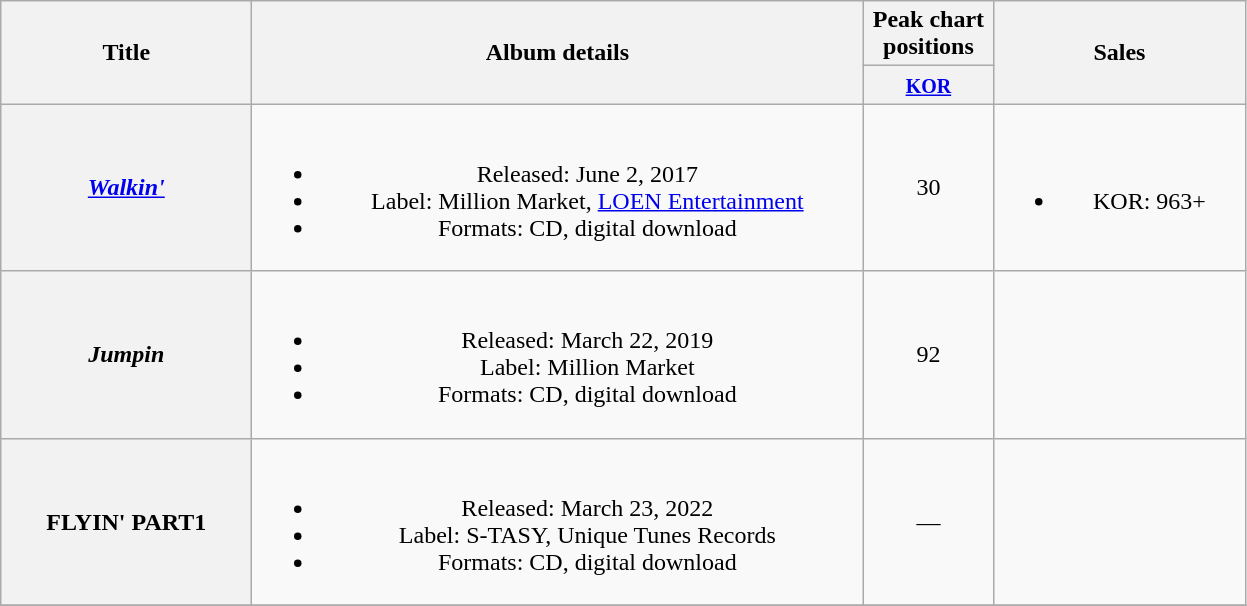<table class="wikitable plainrowheaders" style="text-align:center;">
<tr>
<th scope="col" rowspan="2" style="width:10em;">Title</th>
<th scope="col" rowspan="2" style="width:25em;">Album details</th>
<th scope="col" colspan="1" style="width:5em;">Peak chart positions</th>
<th scope="col" rowspan="2" style="width:10em;">Sales</th>
</tr>
<tr>
<th><small><a href='#'>KOR</a></small><br></th>
</tr>
<tr>
<th scope="row"><em><a href='#'>Walkin'</a></em></th>
<td><br><ul><li>Released: June 2, 2017</li><li>Label: Million Market, <a href='#'>LOEN Entertainment</a></li><li>Formats: CD, digital download</li></ul></td>
<td>30</td>
<td><br><ul><li>KOR: 963+</li></ul></td>
</tr>
<tr>
<th scope="row"><em>Jumpin<strong></th>
<td><br><ul><li>Released: March 22, 2019</li><li>Label: Million Market</li><li>Formats: CD, digital download</li></ul></td>
<td>92</td>
<td></td>
</tr>
<tr>
<th scope="row"></em>FLYIN' PART1<em></th>
<td><br><ul><li>Released: March 23, 2022</li><li>Label:  S-TASY, Unique Tunes Records</li><li>Formats: CD, digital download</li></ul></td>
<td>—</td>
<td></td>
</tr>
<tr>
</tr>
</table>
